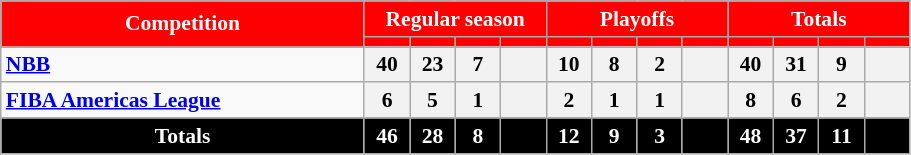<table class="wikitable sortable" style="font-size: 90%">
<tr>
<th style="background:red; color:white;" width:18%;" rowspan="2">Competition</th>
<th style="background:red; color:white;" width:18%;" colspan="4">Regular season</th>
<th style="background:red; color:white;" width:18%;" colspan="4">Playoffs</th>
<th style="background:red; color:white;" width:18%;" colspan="4">Totals</th>
</tr>
<tr>
<th style="background:red; color:white;"></th>
<th style="background:red; color:white;"></th>
<th style="background:red; color:white;"></th>
<th style="background:red; color:white;"></th>
<th style="background:red; color:white;"></th>
<th style="background:red; color:white;"></th>
<th style="background:red; color:white;"></th>
<th style="background:red; color:white;"></th>
<th style="background:red; color:white;"></th>
<th style="background:red; color:white;"></th>
<th style="background:red; color:white;"></th>
<th style="background:red; color:white;"></th>
</tr>
<tr>
<td><strong><a href='#'>NBB</a></strong></td>
<th style="width:5%;">40</th>
<th style="width:5%;">23</th>
<th style="width:5%;">7</th>
<th style="width:5%;"></th>
<th style="width:5%;">10</th>
<th style="width:5%;">8</th>
<th style="width:5%;">2</th>
<th style="width:5%;"></th>
<th style="width:5%;">40</th>
<th style="width:5%;">31</th>
<th style="width:5%;">9</th>
<th style="width:5%;"></th>
</tr>
<tr>
<td><strong><a href='#'>FIBA Americas League</a></strong></td>
<th style="width:5%;">6</th>
<th style="width:5%;">5</th>
<th style="width:5%;">1</th>
<th style="width:5%;"></th>
<th style="width:5%;">2</th>
<th style="width:5%;">1</th>
<th style="width:5%;">1</th>
<th style="width:5%;"></th>
<th style="width:5%;">8</th>
<th style="width:5%;">6</th>
<th style="width:5%;">2</th>
<th style="width:5%;"></th>
</tr>
<tr>
<th style="background:black; color:white;" colspan="1"><strong>Totals</strong></th>
<th style="background:black; color:white;" width:5%;">46</th>
<th style="background:black; color:white;" width:5%;">28</th>
<th style="background:black; color:white;" width:6%;">8</th>
<th style="background:black; color:white;" width:6%;"></th>
<th style="background:black; color:white;" width:6%;">12</th>
<th style="background:black; color:white;" width:6%;">9</th>
<th style="background:black; color:white;" width:5%;">3</th>
<th style="background:black; color:white;" width:6%;"></th>
<th style="background:black; color:white;" width:6%;">48</th>
<th style="background:black; color:white;" width:6%;">37</th>
<th style="background:black; color:white;" width:5%;">11</th>
<th style="background:black; color:white;" width:5%;"></th>
</tr>
</table>
